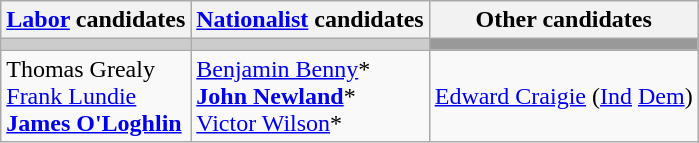<table class="wikitable">
<tr>
<th><a href='#'>Labor</a> candidates</th>
<th><a href='#'>Nationalist</a> candidates</th>
<th>Other candidates</th>
</tr>
<tr bgcolor="#cccccc">
<td></td>
<td></td>
<td bgcolor="#999999"></td>
</tr>
<tr>
<td>Thomas Grealy<br><a href='#'>Frank Lundie</a><br><strong><a href='#'>James O'Loghlin</a></strong></td>
<td><a href='#'>Benjamin Benny</a>*<br><strong><a href='#'>John Newland</a></strong>*<br><a href='#'>Victor Wilson</a>*</td>
<td><a href='#'>Edward Craigie</a> (<a href='#'>Ind</a> <a href='#'>Dem</a>)</td>
</tr>
</table>
